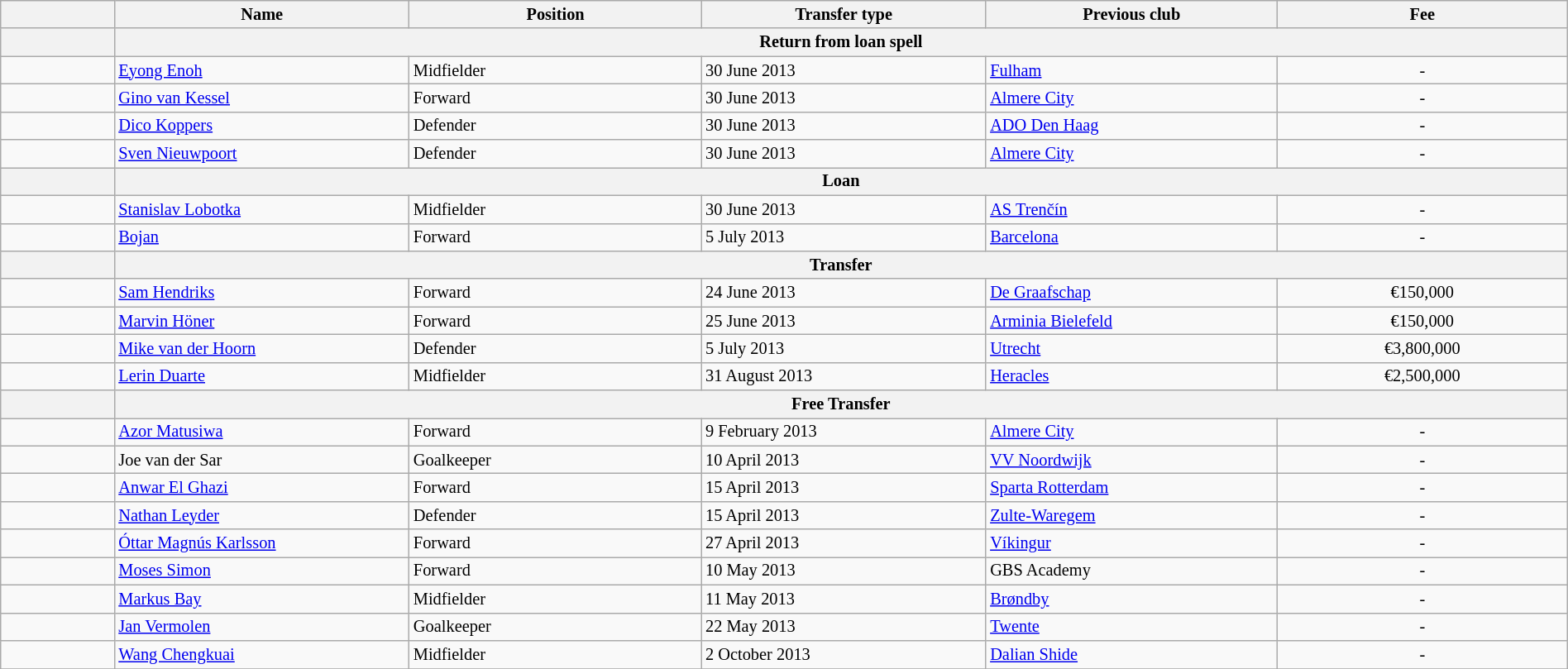<table class="wikitable" style="width:100%; font-size:85%;">
<tr>
<th width="2%"></th>
<th width="5%">Name</th>
<th width="5%">Position</th>
<th width="5%">Transfer type</th>
<th width="5%">Previous club</th>
<th width="5%">Fee</th>
</tr>
<tr>
<th></th>
<th colspan="5" align="center">Return from loan spell</th>
</tr>
<tr>
<td align=center></td>
<td align=left> <a href='#'>Eyong Enoh</a></td>
<td align=left>Midfielder</td>
<td align=left>30 June 2013</td>
<td align=left> <a href='#'>Fulham</a></td>
<td align=center>-</td>
</tr>
<tr>
<td align=center></td>
<td align=left> <a href='#'>Gino van Kessel</a></td>
<td align=left>Forward</td>
<td align=left>30 June 2013</td>
<td align=left> <a href='#'>Almere City</a></td>
<td align=center>-</td>
</tr>
<tr>
<td align=center></td>
<td align=left> <a href='#'>Dico Koppers</a></td>
<td align=left>Defender</td>
<td align=left>30 June 2013</td>
<td align=left> <a href='#'>ADO Den Haag</a></td>
<td align=center>-</td>
</tr>
<tr>
<td align=center></td>
<td align=left> <a href='#'>Sven Nieuwpoort</a></td>
<td align=left>Defender</td>
<td align=left>30 June 2013</td>
<td align=left> <a href='#'>Almere City</a></td>
<td align=center>-</td>
</tr>
<tr>
<th></th>
<th colspan="5" align="center">Loan</th>
</tr>
<tr>
<td align=center></td>
<td align=left> <a href='#'>Stanislav Lobotka</a></td>
<td align=left>Midfielder</td>
<td align=left>30 June 2013</td>
<td align=left> <a href='#'>AS Trenčín</a></td>
<td align=center>-</td>
</tr>
<tr>
<td align=center></td>
<td align=left> <a href='#'>Bojan</a></td>
<td align=left>Forward</td>
<td align=left>5 July 2013</td>
<td align=left> <a href='#'>Barcelona</a></td>
<td align=center>-</td>
</tr>
<tr>
<th></th>
<th colspan="5" align="center">Transfer</th>
</tr>
<tr>
<td align=center></td>
<td align=left> <a href='#'>Sam Hendriks</a></td>
<td align=left>Forward</td>
<td align=left>24 June 2013</td>
<td align=left> <a href='#'>De Graafschap</a></td>
<td align=center>€150,000</td>
</tr>
<tr>
<td align=center></td>
<td align=left> <a href='#'>Marvin Höner</a></td>
<td align=left>Forward</td>
<td align=left>25 June 2013</td>
<td align=left> <a href='#'>Arminia Bielefeld</a></td>
<td align=center>€150,000</td>
</tr>
<tr>
<td align=center></td>
<td align=left> <a href='#'>Mike van der Hoorn</a></td>
<td align=left>Defender</td>
<td align=left>5 July 2013</td>
<td align=left> <a href='#'>Utrecht</a></td>
<td align=center>€3,800,000</td>
</tr>
<tr>
<td align=center></td>
<td align=left> <a href='#'>Lerin Duarte</a></td>
<td align=left>Midfielder</td>
<td align=left>31 August 2013</td>
<td align=left> <a href='#'>Heracles</a></td>
<td align=center>€2,500,000</td>
</tr>
<tr>
<th></th>
<th colspan="5" align="center">Free Transfer</th>
</tr>
<tr>
<td align=center></td>
<td align=left> <a href='#'>Azor Matusiwa</a></td>
<td align=left>Forward</td>
<td align=left>9 February 2013</td>
<td align=left> <a href='#'>Almere City</a></td>
<td align=center>-</td>
</tr>
<tr>
<td align=center></td>
<td align=left> Joe van der Sar</td>
<td align=left>Goalkeeper</td>
<td align=left>10 April 2013</td>
<td align=left> <a href='#'>VV Noordwijk</a></td>
<td align=center>-</td>
</tr>
<tr>
<td align=center></td>
<td align=left> <a href='#'>Anwar El Ghazi</a></td>
<td align=left>Forward</td>
<td align=left>15 April 2013</td>
<td align=left> <a href='#'>Sparta Rotterdam</a></td>
<td align=center>-</td>
</tr>
<tr>
<td align=center></td>
<td align=left> <a href='#'>Nathan Leyder</a></td>
<td align=left>Defender</td>
<td align=left>15 April 2013</td>
<td align=left> <a href='#'>Zulte-Waregem</a></td>
<td align=center>-</td>
</tr>
<tr>
<td align=center></td>
<td align=left> <a href='#'>Óttar Magnús Karlsson</a></td>
<td align=left>Forward</td>
<td align=left>27 April 2013</td>
<td align=left> <a href='#'>Víkingur</a></td>
<td align=center>-</td>
</tr>
<tr>
<td align=center></td>
<td align=left> <a href='#'>Moses Simon</a></td>
<td align=left>Forward</td>
<td align=left>10 May 2013</td>
<td align=left> GBS Academy</td>
<td align=center>-</td>
</tr>
<tr>
<td align=center></td>
<td align=left> <a href='#'>Markus Bay</a></td>
<td align=left>Midfielder</td>
<td align=left>11 May 2013</td>
<td align=left> <a href='#'>Brøndby</a></td>
<td align=center>-</td>
</tr>
<tr>
<td align=center></td>
<td align=left> <a href='#'>Jan Vermolen</a></td>
<td align=left>Goalkeeper</td>
<td align=left>22 May 2013</td>
<td align=left> <a href='#'>Twente</a></td>
<td align=center>-</td>
</tr>
<tr>
<td align=center></td>
<td align=left> <a href='#'>Wang Chengkuai</a></td>
<td align=left>Midfielder</td>
<td align=left>2 October 2013</td>
<td align=left> <a href='#'>Dalian Shide</a></td>
<td align=center>-</td>
</tr>
<tr>
</tr>
</table>
